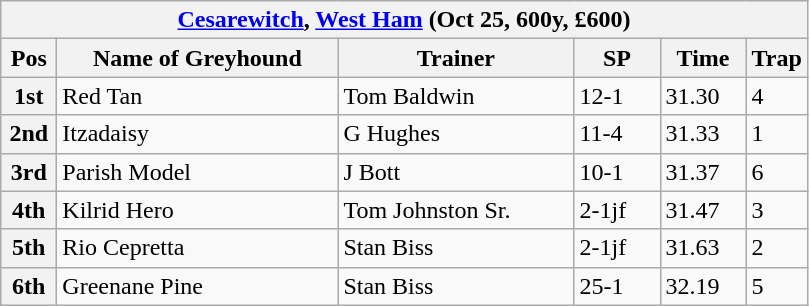<table class="wikitable">
<tr>
<th colspan="6"><a href='#'>Cesarewitch</a>, <a href='#'>West Ham</a> (Oct 25, 600y, £600)</th>
</tr>
<tr>
<th width=30>Pos</th>
<th width=180>Name of Greyhound</th>
<th width=150>Trainer</th>
<th width=50>SP</th>
<th width=50>Time</th>
<th width=30>Trap</th>
</tr>
<tr>
<th>1st</th>
<td>Red Tan</td>
<td>Tom Baldwin</td>
<td>12-1</td>
<td>31.30</td>
<td>4</td>
</tr>
<tr>
<th>2nd</th>
<td>Itzadaisy</td>
<td>G Hughes</td>
<td>11-4</td>
<td>31.33</td>
<td>1</td>
</tr>
<tr>
<th>3rd</th>
<td>Parish Model</td>
<td>J Bott</td>
<td>10-1</td>
<td>31.37</td>
<td>6</td>
</tr>
<tr>
<th>4th</th>
<td>Kilrid Hero</td>
<td>Tom Johnston Sr.</td>
<td>2-1jf</td>
<td>31.47</td>
<td>3</td>
</tr>
<tr>
<th>5th</th>
<td>Rio Cepretta</td>
<td>Stan Biss</td>
<td>2-1jf</td>
<td>31.63</td>
<td>2</td>
</tr>
<tr>
<th>6th</th>
<td>Greenane Pine</td>
<td>Stan Biss</td>
<td>25-1</td>
<td>32.19</td>
<td>5</td>
</tr>
</table>
